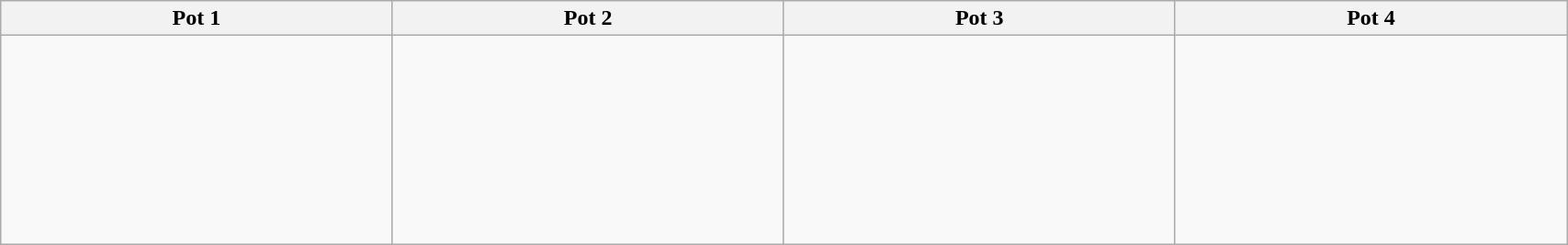<table class="wikitable" style="width:90%;">
<tr>
<th width=15%><strong>Pot 1</strong></th>
<th width=15%><strong>Pot 2</strong></th>
<th width=15%><strong>Pot 3</strong></th>
<th width=15%><strong>Pot 4</strong></th>
</tr>
<tr>
<td nowrap valign=top><br><br>
<br>
<br>
<br>
<br>
<br>
<br></td>
<td nowrap valign=top><br><br>
<br>
<br>
<br>
<br>
<br>
<br></td>
<td nowrap valign=top><br><br>
<br>
<br>
<br>
<br>
<br>
<br></td>
<td nowrap valign=top><br><br>
<br>
<br>
<br>
<br></td>
</tr>
</table>
